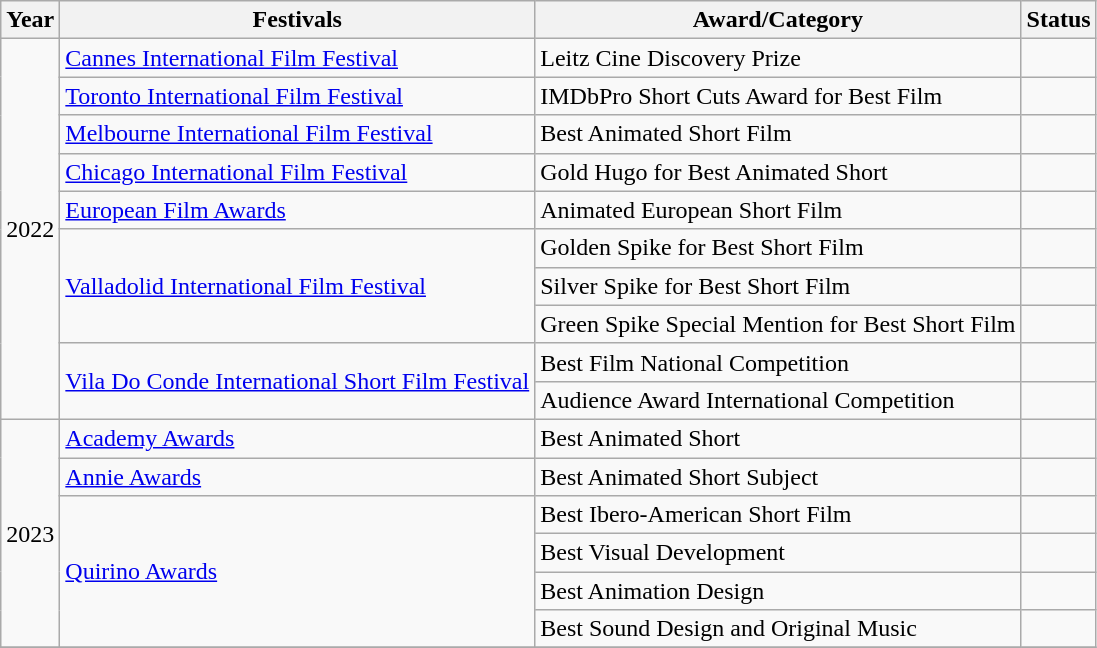<table class="wikitable">
<tr>
<th>Year</th>
<th>Festivals</th>
<th>Award/Category</th>
<th>Status</th>
</tr>
<tr>
<td rowspan="10">2022</td>
<td><a href='#'>Cannes International Film Festival</a></td>
<td>Leitz Cine Discovery Prize</td>
<td></td>
</tr>
<tr>
<td><a href='#'>Toronto International Film Festival</a></td>
<td>IMDbPro Short Cuts Award for Best Film</td>
<td></td>
</tr>
<tr>
<td><a href='#'>Melbourne International Film Festival</a></td>
<td>Best Animated Short Film</td>
<td></td>
</tr>
<tr>
<td><a href='#'>Chicago International Film Festival</a></td>
<td>Gold Hugo for Best Animated Short</td>
<td></td>
</tr>
<tr>
<td><a href='#'>European Film Awards</a></td>
<td>Animated European Short Film</td>
<td></td>
</tr>
<tr>
<td rowspan="3"><a href='#'>Valladolid International Film Festival</a></td>
<td>Golden Spike for Best Short Film</td>
<td></td>
</tr>
<tr>
<td>Silver Spike for Best Short Film</td>
<td></td>
</tr>
<tr>
<td>Green Spike Special Mention for Best Short Film</td>
<td></td>
</tr>
<tr>
<td rowspan="2"><a href='#'>Vila Do Conde International Short Film Festival</a></td>
<td>Best Film National Competition</td>
<td></td>
</tr>
<tr>
<td>Audience Award International Competition</td>
<td></td>
</tr>
<tr>
<td rowspan="6">2023</td>
<td><a href='#'>Academy Awards</a></td>
<td>Best Animated Short</td>
<td></td>
</tr>
<tr>
<td><a href='#'>Annie Awards</a></td>
<td>Best Animated Short Subject</td>
<td></td>
</tr>
<tr>
<td rowspan="4"><a href='#'>Quirino Awards</a></td>
<td>Best Ibero-American Short Film</td>
<td></td>
</tr>
<tr>
<td>Best Visual Development</td>
<td></td>
</tr>
<tr>
<td>Best Animation Design</td>
<td></td>
</tr>
<tr>
<td>Best Sound Design and Original Music</td>
<td></td>
</tr>
<tr>
</tr>
</table>
